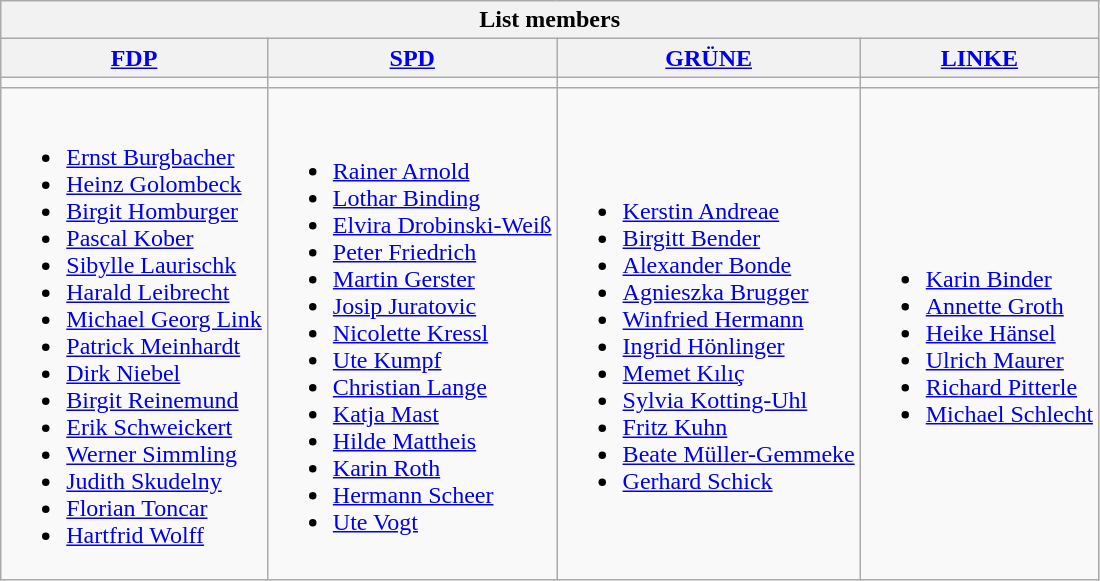<table class=wikitable>
<tr>
<th colspan=4>List members</th>
</tr>
<tr>
<th><a href='#'>FDP</a></th>
<th><a href='#'>SPD</a></th>
<th><a href='#'>GRÜNE</a></th>
<th><a href='#'>LINKE</a></th>
</tr>
<tr>
<td bgcolor=></td>
<td bgcolor=></td>
<td bgcolor=></td>
<td bgcolor=></td>
</tr>
<tr>
<td><br><ul><li><a href='#'>Ernst Burgbacher</a></li><li><a href='#'>Heinz Golombeck</a></li><li><a href='#'>Birgit Homburger</a></li><li><a href='#'>Pascal Kober</a></li><li><a href='#'>Sibylle Laurischk</a></li><li><a href='#'>Harald Leibrecht</a></li><li><a href='#'>Michael Georg Link</a></li><li><a href='#'>Patrick Meinhardt</a></li><li><a href='#'>Dirk Niebel</a></li><li><a href='#'>Birgit Reinemund</a></li><li><a href='#'>Erik Schweickert</a></li><li><a href='#'>Werner Simmling</a></li><li><a href='#'>Judith Skudelny</a></li><li><a href='#'>Florian Toncar</a></li><li><a href='#'>Hartfrid Wolff</a></li></ul></td>
<td><br><ul><li><a href='#'>Rainer Arnold</a></li><li><a href='#'>Lothar Binding</a></li><li><a href='#'>Elvira Drobinski-Weiß</a></li><li><a href='#'>Peter Friedrich</a></li><li><a href='#'>Martin Gerster</a></li><li><a href='#'>Josip Juratovic</a></li><li><a href='#'>Nicolette Kressl</a></li><li><a href='#'>Ute Kumpf</a></li><li><a href='#'>Christian Lange</a></li><li><a href='#'>Katja Mast</a></li><li><a href='#'>Hilde Mattheis</a></li><li><a href='#'>Karin Roth</a></li><li><a href='#'>Hermann Scheer</a></li><li><a href='#'>Ute Vogt</a></li></ul></td>
<td><br><ul><li><a href='#'>Kerstin Andreae</a></li><li><a href='#'>Birgitt Bender</a></li><li><a href='#'>Alexander Bonde</a></li><li><a href='#'>Agnieszka Brugger</a></li><li><a href='#'>Winfried Hermann</a></li><li><a href='#'>Ingrid Hönlinger</a></li><li><a href='#'>Memet Kılıç</a></li><li><a href='#'>Sylvia Kotting-Uhl</a></li><li><a href='#'>Fritz Kuhn</a></li><li><a href='#'>Beate Müller-Gemmeke</a></li><li><a href='#'>Gerhard Schick</a></li></ul></td>
<td><br><ul><li><a href='#'>Karin Binder</a></li><li><a href='#'>Annette Groth</a></li><li><a href='#'>Heike Hänsel</a></li><li><a href='#'>Ulrich Maurer</a></li><li><a href='#'>Richard Pitterle</a></li><li><a href='#'>Michael Schlecht</a></li></ul></td>
</tr>
</table>
